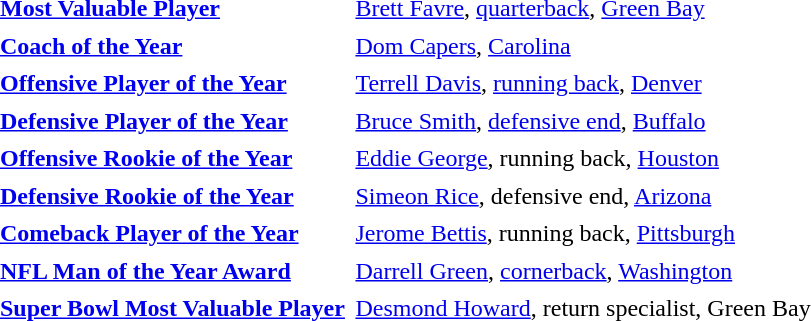<table cellpadding="3" cellspacing="1">
<tr>
<td><strong><a href='#'>Most Valuable Player</a></strong></td>
<td><a href='#'>Brett Favre</a>, <a href='#'>quarterback</a>, <a href='#'>Green Bay</a></td>
</tr>
<tr>
<td><strong><a href='#'>Coach of the Year</a></strong></td>
<td><a href='#'>Dom Capers</a>, <a href='#'>Carolina</a></td>
</tr>
<tr>
<td><strong><a href='#'>Offensive Player of the Year</a></strong></td>
<td><a href='#'>Terrell Davis</a>, <a href='#'>running back</a>, <a href='#'>Denver</a></td>
</tr>
<tr>
<td><strong><a href='#'>Defensive Player of the Year</a></strong></td>
<td><a href='#'>Bruce Smith</a>, <a href='#'>defensive end</a>, <a href='#'>Buffalo</a></td>
</tr>
<tr>
<td><strong><a href='#'>Offensive Rookie of the Year</a></strong></td>
<td><a href='#'>Eddie George</a>, running back, <a href='#'>Houston</a></td>
</tr>
<tr>
<td><strong><a href='#'>Defensive Rookie of the Year</a></strong></td>
<td><a href='#'>Simeon Rice</a>, defensive end, <a href='#'>Arizona</a></td>
</tr>
<tr>
<td><strong><a href='#'>Comeback Player of the Year</a></strong></td>
<td><a href='#'>Jerome Bettis</a>, running back, <a href='#'>Pittsburgh</a></td>
</tr>
<tr>
<td><strong><a href='#'>NFL Man of the Year Award</a></strong></td>
<td><a href='#'>Darrell Green</a>, <a href='#'>cornerback</a>, <a href='#'>Washington</a></td>
</tr>
<tr>
<td><strong><a href='#'>Super Bowl Most Valuable Player</a></strong></td>
<td><a href='#'>Desmond Howard</a>, return specialist, Green Bay</td>
</tr>
</table>
